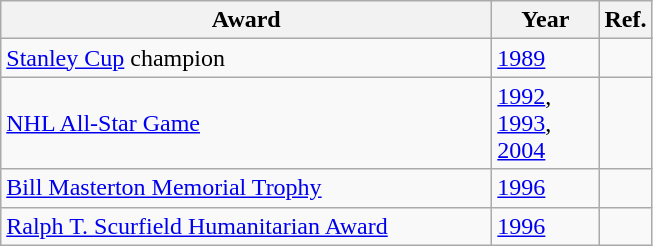<table class="wikitable">
<tr>
<th scope="col" style="width:20em">Award</th>
<th scope="col" style="width:4em">Year</th>
<th scope="col">Ref.</th>
</tr>
<tr>
<td><a href='#'>Stanley Cup</a> champion</td>
<td><a href='#'>1989</a></td>
<td></td>
</tr>
<tr>
<td><a href='#'>NHL All-Star Game</a></td>
<td><a href='#'>1992</a>, <a href='#'>1993</a>, <a href='#'>2004</a></td>
<td></td>
</tr>
<tr>
<td><a href='#'>Bill Masterton Memorial Trophy</a></td>
<td><a href='#'>1996</a></td>
<td></td>
</tr>
<tr>
<td><a href='#'>Ralph T. Scurfield Humanitarian Award</a></td>
<td><a href='#'>1996</a></td>
<td></td>
</tr>
</table>
